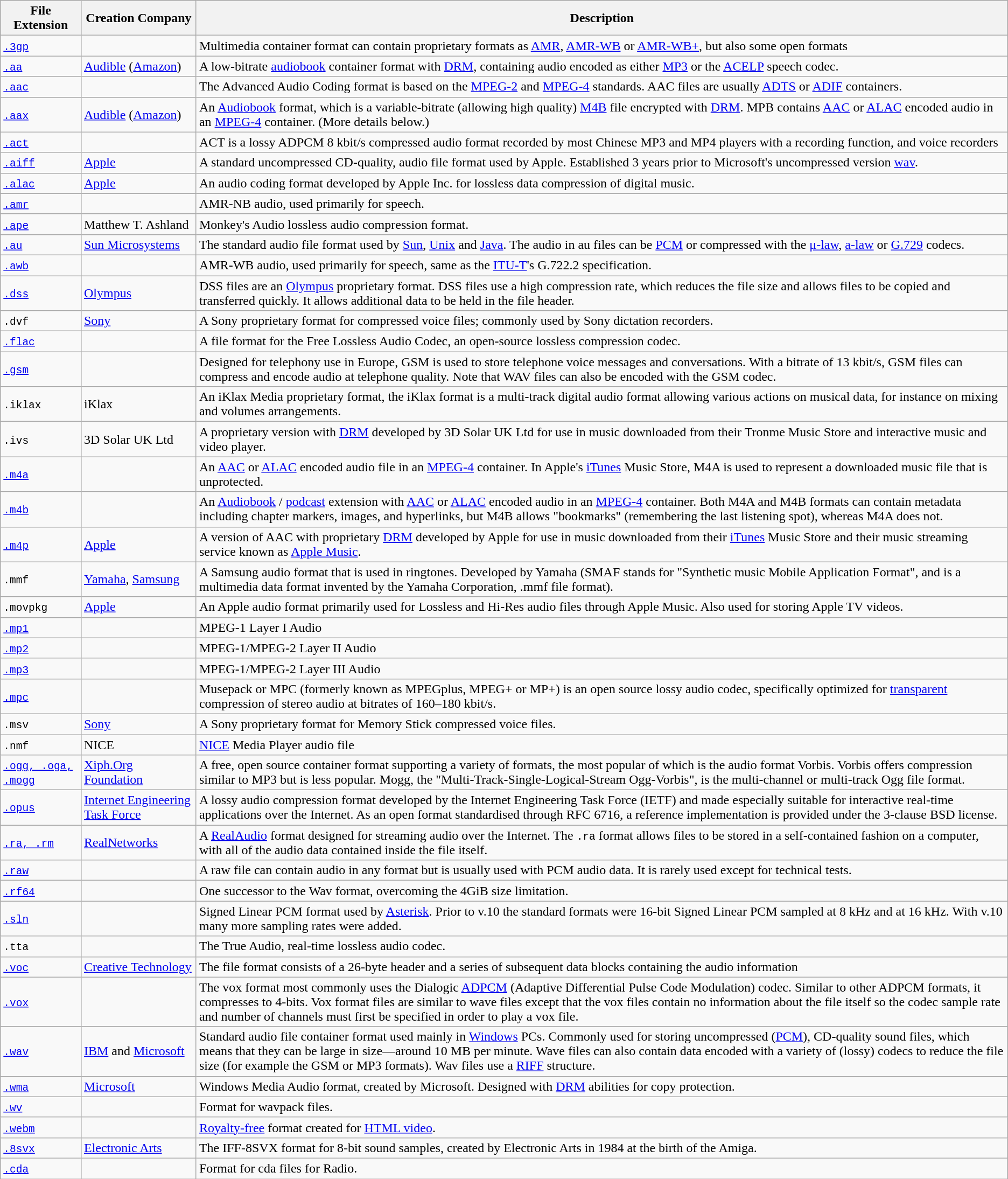<table class="wikitable sortable" border="1">
<tr>
<th scope="col">File Extension</th>
<th scope="col">Creation Company</th>
<th scope="col" class="unsortable">Description</th>
</tr>
<tr>
<td><code><a href='#'>.3gp</a></code></td>
<td></td>
<td>Multimedia container format can contain proprietary formats as <a href='#'>AMR</a>, <a href='#'>AMR-WB</a> or <a href='#'>AMR-WB+</a>, but also some open formats</td>
</tr>
<tr>
<td><code><a href='#'>.aa</a></code></td>
<td><a href='#'>Audible</a> (<a href='#'>Amazon</a>)</td>
<td>A low-bitrate <a href='#'>audiobook</a> container format with <a href='#'>DRM</a>, containing audio encoded as either <a href='#'>MP3</a> or the <a href='#'>ACELP</a> speech codec.</td>
</tr>
<tr>
<td><code><a href='#'>.aac</a></code></td>
<td></td>
<td>The Advanced Audio Coding format is based on the <a href='#'>MPEG-2</a> and <a href='#'>MPEG-4</a> standards. AAC files are usually <a href='#'>ADTS</a> or <a href='#'>ADIF</a> containers.</td>
</tr>
<tr>
<td><code><a href='#'>.aax</a></code></td>
<td><a href='#'>Audible</a> (<a href='#'>Amazon</a>)</td>
<td>An <a href='#'>Audiobook</a> format, which is a variable-bitrate (allowing high quality) <a href='#'>M4B</a> file encrypted with <a href='#'>DRM</a>. MPB contains <a href='#'>AAC</a> or <a href='#'>ALAC</a> encoded audio in an <a href='#'>MPEG-4</a> container. (More details below.)</td>
</tr>
<tr>
<td><code><a href='#'>.act</a></code></td>
<td></td>
<td>ACT is a lossy ADPCM 8 kbit/s compressed audio format recorded by most Chinese MP3 and MP4 players with a recording function, and voice recorders</td>
</tr>
<tr>
<td><code><a href='#'>.aiff</a></code></td>
<td><a href='#'>Apple</a></td>
<td>A standard uncompressed CD-quality, audio file format used by Apple. Established 3 years prior to Microsoft's uncompressed version <a href='#'>wav</a>.</td>
</tr>
<tr>
<td><code><a href='#'>.alac</a></code></td>
<td><a href='#'>Apple</a></td>
<td>An audio coding format developed by Apple Inc. for lossless data compression of digital music.</td>
</tr>
<tr>
<td><code><a href='#'>.amr</a></code></td>
<td></td>
<td>AMR-NB audio, used primarily for speech.</td>
</tr>
<tr>
<td><code><a href='#'>.ape</a></code></td>
<td>Matthew T. Ashland</td>
<td>Monkey's Audio lossless audio compression format.</td>
</tr>
<tr>
<td><code><a href='#'>.au</a></code></td>
<td><a href='#'>Sun Microsystems</a></td>
<td>The standard audio file format used by <a href='#'>Sun</a>, <a href='#'>Unix</a> and <a href='#'>Java</a>. The audio in au files can be <a href='#'>PCM</a> or compressed with the <a href='#'>μ-law</a>, <a href='#'>a-law</a> or <a href='#'>G.729</a> codecs.</td>
</tr>
<tr>
<td><code><a href='#'>.awb</a></code></td>
<td></td>
<td>AMR-WB audio, used primarily for speech, same as the <a href='#'>ITU-T</a>'s G.722.2 specification.</td>
</tr>
<tr>
<td><code><a href='#'>.dss</a></code></td>
<td><a href='#'>Olympus</a></td>
<td>DSS files are an <a href='#'>Olympus</a> proprietary format. DSS files use a high compression rate, which reduces the file size and allows files to be copied and transferred quickly. It allows additional data to be held in the file header.</td>
</tr>
<tr>
<td><code>.dvf</code></td>
<td><a href='#'>Sony</a></td>
<td>A Sony proprietary format for compressed voice files; commonly used by Sony dictation recorders.</td>
</tr>
<tr>
<td><code><a href='#'>.flac</a></code></td>
<td></td>
<td>A file format for the Free Lossless Audio Codec, an open-source lossless compression codec.</td>
</tr>
<tr>
<td><code><a href='#'>.gsm</a></code></td>
<td></td>
<td>Designed for telephony use in Europe, GSM is used to store telephone voice messages and conversations. With a bitrate of 13 kbit/s, GSM files can compress and encode audio at telephone quality. Note that WAV files can also be encoded with the GSM codec.</td>
</tr>
<tr>
<td><code>.iklax</code></td>
<td>iKlax</td>
<td>An iKlax Media proprietary format, the iKlax format is a multi-track digital audio format allowing various actions on musical data, for instance on mixing and volumes arrangements.</td>
</tr>
<tr>
<td><code>.ivs</code></td>
<td>3D Solar UK Ltd</td>
<td>A proprietary version with <a href='#'>DRM</a> developed by 3D Solar UK Ltd for use in music downloaded from their Tronme Music Store and interactive music and video player.</td>
</tr>
<tr>
<td><code><a href='#'>.m4a</a></code></td>
<td></td>
<td>An <a href='#'>AAC</a> or <a href='#'>ALAC</a> encoded audio file in an <a href='#'>MPEG-4</a> container. In Apple's <a href='#'>iTunes</a> Music Store, M4A is used to represent a downloaded music file that is unprotected.</td>
</tr>
<tr>
<td><code><a href='#'>.m4b</a></code></td>
<td></td>
<td>An <a href='#'>Audiobook</a> / <a href='#'>podcast</a> extension with <a href='#'>AAC</a> or <a href='#'>ALAC</a> encoded audio in an <a href='#'>MPEG-4</a> container. Both M4A and M4B formats can contain metadata including chapter markers, images, and hyperlinks, but M4B allows "bookmarks" (remembering the last listening spot), whereas M4A does not.</td>
</tr>
<tr>
<td><code><a href='#'>.m4p</a></code></td>
<td><a href='#'>Apple</a></td>
<td>A version of AAC with proprietary <a href='#'>DRM</a> developed by Apple for use in music downloaded from their <a href='#'>iTunes</a> Music Store and their music streaming service known as <a href='#'>Apple Music</a>.</td>
</tr>
<tr>
<td><code>.mmf</code></td>
<td><a href='#'>Yamaha</a>, <a href='#'>Samsung</a></td>
<td>A Samsung audio format that is used in ringtones. Developed by Yamaha (SMAF stands for "Synthetic music Mobile Application Format", and is a multimedia data format invented by the Yamaha Corporation, .mmf file format).</td>
</tr>
<tr>
<td><code>.movpkg</code></td>
<td><a href='#'>Apple</a></td>
<td>An Apple audio format primarily used for Lossless and Hi-Res audio files through Apple Music. Also used for storing Apple TV videos.</td>
</tr>
<tr>
<td><code><a href='#'>.mp1</a></code></td>
<td></td>
<td>MPEG-1 Layer I Audio</td>
</tr>
<tr>
<td><code><a href='#'>.mp2</a></code></td>
<td></td>
<td>MPEG-1/MPEG-2 Layer II Audio</td>
</tr>
<tr>
<td><code><a href='#'>.mp3</a></code></td>
<td></td>
<td>MPEG-1/MPEG-2 Layer III Audio</td>
</tr>
<tr>
<td><code><a href='#'>.mpc</a></code></td>
<td></td>
<td>Musepack or MPC (formerly known as MPEGplus, MPEG+ or MP+) is an open source lossy audio codec, specifically optimized for <a href='#'>transparent</a> compression of stereo audio at bitrates of 160–180 kbit/s.</td>
</tr>
<tr>
<td><code>.msv</code></td>
<td><a href='#'>Sony</a></td>
<td>A Sony proprietary format for Memory Stick compressed voice files.</td>
</tr>
<tr>
<td><code>.nmf</code></td>
<td>NICE</td>
<td><a href='#'>NICE</a> Media Player audio file</td>
</tr>
<tr>
<td><code><a href='#'>.ogg, .oga, .mogg</a></code></td>
<td><a href='#'>Xiph.Org Foundation</a></td>
<td>A free, open source container format supporting a variety of formats, the most popular of which is the audio format Vorbis. Vorbis offers compression similar to MP3 but is less popular. Mogg, the "Multi-Track-Single-Logical-Stream Ogg-Vorbis", is the multi-channel or multi-track Ogg file format.</td>
</tr>
<tr>
<td><code><a href='#'>.opus</a></code></td>
<td><a href='#'>Internet Engineering Task Force</a></td>
<td>A lossy audio compression format developed by the Internet Engineering Task Force (IETF) and made especially suitable for interactive real-time applications over the Internet. As an open format standardised through RFC 6716, a reference implementation is provided under the 3-clause BSD license.</td>
</tr>
<tr>
<td><code><a href='#'>.ra, .rm</a></code></td>
<td><a href='#'>RealNetworks</a></td>
<td>A <a href='#'>RealAudio</a> format designed for streaming audio over the Internet. The <code>.ra</code> format allows files to be stored in a self-contained fashion on a computer, with all of the audio data contained inside the file itself.</td>
</tr>
<tr>
<td><code><a href='#'>.raw</a></code></td>
<td></td>
<td>A raw file can contain audio in any format but is usually used with PCM audio data. It is rarely used except for technical tests.</td>
</tr>
<tr>
<td><code><a href='#'>.rf64</a></code></td>
<td></td>
<td>One successor to the Wav format, overcoming the 4GiB size limitation.</td>
</tr>
<tr>
<td><code><a href='#'>.sln</a></code></td>
<td></td>
<td>Signed Linear PCM format used by <a href='#'>Asterisk</a>. Prior to v.10 the standard formats were 16-bit Signed Linear PCM sampled at 8 kHz and at 16 kHz. With v.10 many more sampling rates were added.</td>
</tr>
<tr>
<td><code>.tta</code></td>
<td></td>
<td>The True Audio, real-time lossless audio codec.</td>
</tr>
<tr>
<td><code><a href='#'>.voc</a></code></td>
<td><a href='#'>Creative Technology</a></td>
<td>The file format consists of a 26-byte header and a series of subsequent data blocks containing the audio information</td>
</tr>
<tr>
<td><code><a href='#'>.vox</a></code></td>
<td></td>
<td>The vox format most commonly uses the Dialogic <a href='#'>ADPCM</a> (Adaptive Differential Pulse Code Modulation) codec. Similar to other ADPCM formats, it compresses to 4-bits. Vox format files are similar to wave files except that the vox files contain no information about the file itself so the codec sample rate and number of channels must first be specified in order to play a vox file.</td>
</tr>
<tr>
<td><code><a href='#'>.wav</a></code></td>
<td><a href='#'>IBM</a> and <a href='#'>Microsoft</a></td>
<td>Standard audio file container format used mainly in <a href='#'>Windows</a> PCs. Commonly used for storing uncompressed (<a href='#'>PCM</a>), CD-quality sound files, which means that they can be large in size—around 10 MB per minute. Wave files can also contain data encoded with a variety of (lossy) codecs to reduce the file size (for example the GSM or MP3 formats). Wav files use a <a href='#'>RIFF</a> structure.</td>
</tr>
<tr>
<td><code><a href='#'>.wma</a></code></td>
<td><a href='#'>Microsoft</a></td>
<td>Windows Media Audio format, created by Microsoft. Designed with <a href='#'>DRM</a> abilities for copy protection.</td>
</tr>
<tr>
<td><code><a href='#'>.wv</a></code></td>
<td></td>
<td>Format for wavpack files.</td>
</tr>
<tr>
<td><code><a href='#'>.webm</a></code></td>
<td></td>
<td><a href='#'>Royalty-free</a> format created for <a href='#'>HTML video</a>.</td>
</tr>
<tr>
<td><code><a href='#'>.8svx</a></code></td>
<td><a href='#'>Electronic Arts</a></td>
<td>The IFF-8SVX format for 8-bit sound samples, created by Electronic Arts in 1984 at the birth of the Amiga.</td>
</tr>
<tr>
<td><code><a href='#'>.cda</a></code></td>
<td></td>
<td>Format for cda files for Radio.</td>
</tr>
</table>
